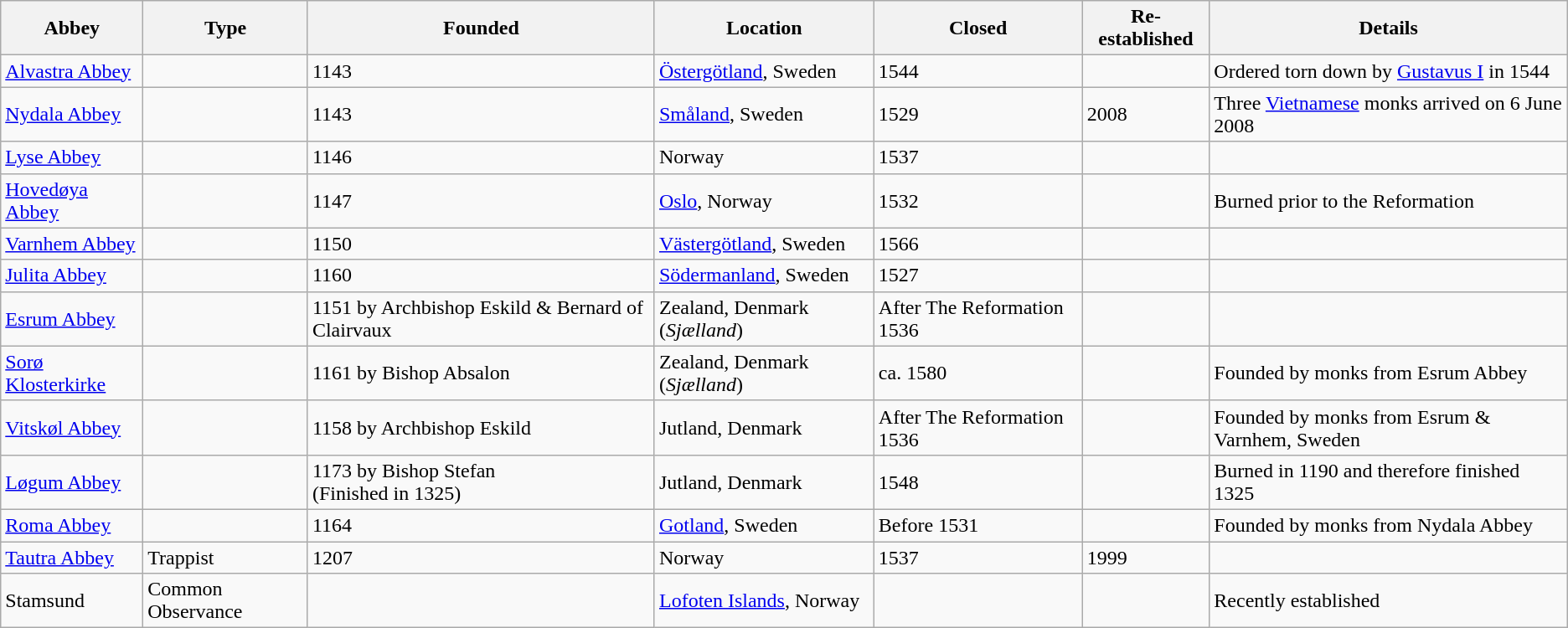<table class="wikitable">
<tr>
<th>Abbey</th>
<th>Type</th>
<th>Founded</th>
<th>Location</th>
<th>Closed</th>
<th>Re-established</th>
<th>Details</th>
</tr>
<tr>
<td><a href='#'>Alvastra Abbey</a></td>
<td></td>
<td>1143</td>
<td><a href='#'>Östergötland</a>, Sweden</td>
<td>1544</td>
<td></td>
<td>Ordered torn down by <a href='#'>Gustavus I</a> in 1544<br></td>
</tr>
<tr>
<td><a href='#'>Nydala Abbey</a></td>
<td></td>
<td>1143</td>
<td><a href='#'>Småland</a>, Sweden</td>
<td>1529</td>
<td>2008</td>
<td>Three <a href='#'>Vietnamese</a> monks arrived on 6 June 2008</td>
</tr>
<tr>
<td><a href='#'>Lyse Abbey</a></td>
<td></td>
<td>1146</td>
<td>Norway</td>
<td>1537</td>
<td></td>
<td></td>
</tr>
<tr>
<td><a href='#'>Hovedøya Abbey</a></td>
<td></td>
<td>1147</td>
<td><a href='#'>Oslo</a>, Norway</td>
<td>1532</td>
<td></td>
<td>Burned prior to the Reformation</td>
</tr>
<tr>
<td><a href='#'>Varnhem Abbey</a></td>
<td></td>
<td>1150</td>
<td><a href='#'>Västergötland</a>, Sweden</td>
<td>1566</td>
<td></td>
<td></td>
</tr>
<tr>
<td><a href='#'>Julita Abbey</a></td>
<td></td>
<td>1160</td>
<td><a href='#'>Södermanland</a>, Sweden</td>
<td>1527</td>
<td></td>
<td></td>
</tr>
<tr>
<td><a href='#'>Esrum Abbey</a></td>
<td></td>
<td>1151 by Archbishop Eskild & Bernard of Clairvaux</td>
<td>Zealand, Denmark (<em>Sjælland</em>)</td>
<td>After The Reformation 1536</td>
<td></td>
<td></td>
</tr>
<tr>
<td><a href='#'>Sorø Klosterkirke</a></td>
<td></td>
<td>1161 by Bishop Absalon</td>
<td>Zealand, Denmark (<em>Sjælland</em>)</td>
<td>ca. 1580</td>
<td></td>
<td>Founded by monks from Esrum Abbey</td>
</tr>
<tr>
<td><a href='#'>Vitskøl Abbey</a></td>
<td></td>
<td>1158 by Archbishop Eskild</td>
<td>Jutland, Denmark</td>
<td>After The Reformation 1536</td>
<td></td>
<td>Founded by monks from Esrum & Varnhem, Sweden</td>
</tr>
<tr>
<td><a href='#'>Løgum Abbey</a></td>
<td></td>
<td>1173 by Bishop Stefan<br>(Finished in 1325)</td>
<td>Jutland, Denmark</td>
<td>1548</td>
<td></td>
<td>Burned in 1190 and therefore finished 1325</td>
</tr>
<tr>
<td><a href='#'>Roma Abbey</a></td>
<td></td>
<td>1164</td>
<td><a href='#'>Gotland</a>, Sweden</td>
<td>Before 1531</td>
<td></td>
<td>Founded by monks from Nydala Abbey</td>
</tr>
<tr>
<td><a href='#'>Tautra Abbey</a></td>
<td>Trappist</td>
<td>1207</td>
<td>Norway</td>
<td>1537</td>
<td>1999</td>
<td></td>
</tr>
<tr>
<td>Stamsund</td>
<td>Common Observance</td>
<td></td>
<td><a href='#'>Lofoten Islands</a>, Norway</td>
<td></td>
<td></td>
<td>Recently established</td>
</tr>
</table>
